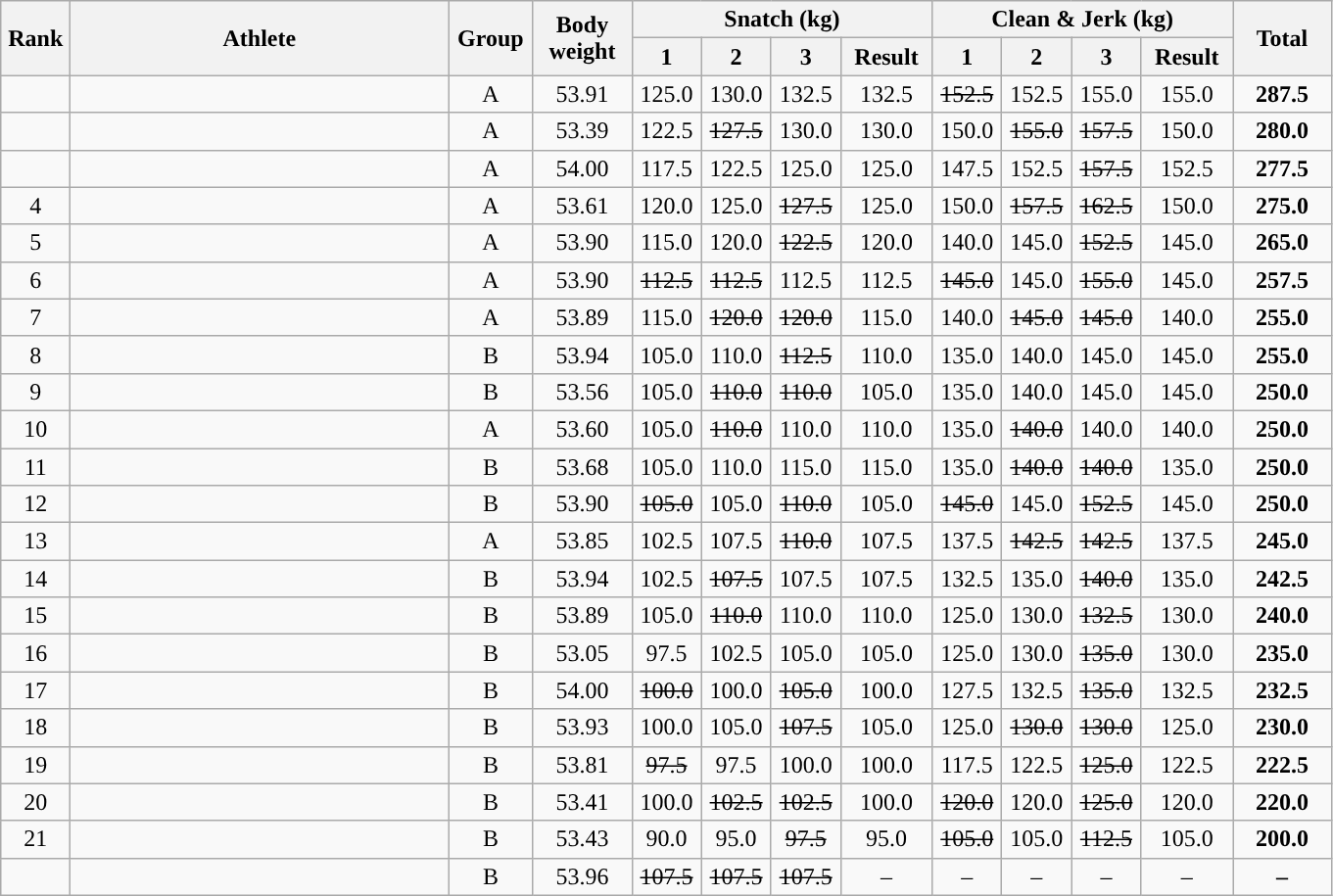<table class="wikitable" style=" text-align:center;">
<tr>
<th rowspan=2 width=40>Rank</th>
<th rowspan=2 width=250>Athlete</th>
<th rowspan=2 width=50>Group</th>
<th rowspan=2 width=60>Body weight</th>
<th colspan=4>Snatch (kg)</th>
<th colspan=4>Clean & Jerk (kg)</th>
<th rowspan=2 width=60>Total</th>
</tr>
<tr>
<th width=40>1</th>
<th width=40>2</th>
<th width=40>3</th>
<th width=55>Result</th>
<th width=40>1</th>
<th width=40>2</th>
<th width=40>3</th>
<th width=55>Result</th>
</tr>
<tr>
<td></td>
<td align=left></td>
<td>A</td>
<td>53.91</td>
<td>125.0</td>
<td>130.0</td>
<td>132.5</td>
<td>132.5</td>
<td><s>152.5</s></td>
<td>152.5</td>
<td>155.0</td>
<td>155.0</td>
<td><strong>287.5</strong></td>
</tr>
<tr>
<td></td>
<td align=left></td>
<td>A</td>
<td>53.39</td>
<td>122.5</td>
<td><s>127.5</s></td>
<td>130.0</td>
<td>130.0</td>
<td>150.0</td>
<td><s>155.0</s></td>
<td><s>157.5</s></td>
<td>150.0</td>
<td><strong>280.0</strong></td>
</tr>
<tr>
<td></td>
<td align=left></td>
<td>A</td>
<td>54.00</td>
<td>117.5</td>
<td>122.5</td>
<td>125.0</td>
<td>125.0</td>
<td>147.5</td>
<td>152.5</td>
<td><s>157.5</s></td>
<td>152.5</td>
<td><strong>277.5</strong></td>
</tr>
<tr>
<td>4</td>
<td align=left></td>
<td>A</td>
<td>53.61</td>
<td>120.0</td>
<td>125.0</td>
<td><s>127.5</s></td>
<td>125.0</td>
<td>150.0</td>
<td><s>157.5</s></td>
<td><s>162.5</s></td>
<td>150.0</td>
<td><strong>275.0</strong></td>
</tr>
<tr>
<td>5</td>
<td align=left></td>
<td>A</td>
<td>53.90</td>
<td>115.0</td>
<td>120.0</td>
<td><s>122.5</s></td>
<td>120.0</td>
<td>140.0</td>
<td>145.0</td>
<td><s>152.5</s></td>
<td>145.0</td>
<td><strong>265.0</strong></td>
</tr>
<tr>
<td>6</td>
<td align=left></td>
<td>A</td>
<td>53.90</td>
<td><s>112.5</s></td>
<td><s>112.5</s></td>
<td>112.5</td>
<td>112.5</td>
<td><s>145.0</s></td>
<td>145.0</td>
<td><s>155.0</s></td>
<td>145.0</td>
<td><strong>257.5</strong></td>
</tr>
<tr>
<td>7</td>
<td align=left></td>
<td>A</td>
<td>53.89</td>
<td>115.0</td>
<td><s>120.0</s></td>
<td><s>120.0</s></td>
<td>115.0</td>
<td>140.0</td>
<td><s>145.0</s></td>
<td><s>145.0</s></td>
<td>140.0</td>
<td><strong>255.0</strong></td>
</tr>
<tr>
<td>8</td>
<td align=left></td>
<td>B</td>
<td>53.94</td>
<td>105.0</td>
<td>110.0</td>
<td><s>112.5</s></td>
<td>110.0</td>
<td>135.0</td>
<td>140.0</td>
<td>145.0</td>
<td>145.0</td>
<td><strong>255.0</strong></td>
</tr>
<tr>
<td>9</td>
<td align=left></td>
<td>B</td>
<td>53.56</td>
<td>105.0</td>
<td><s>110.0</s></td>
<td><s>110.0</s></td>
<td>105.0</td>
<td>135.0</td>
<td>140.0</td>
<td>145.0</td>
<td>145.0</td>
<td><strong>250.0</strong></td>
</tr>
<tr>
<td>10</td>
<td align=left></td>
<td>A</td>
<td>53.60</td>
<td>105.0</td>
<td><s>110.0</s></td>
<td>110.0</td>
<td>110.0</td>
<td>135.0</td>
<td><s>140.0</s></td>
<td>140.0</td>
<td>140.0</td>
<td><strong>250.0</strong></td>
</tr>
<tr>
<td>11</td>
<td align=left></td>
<td>B</td>
<td>53.68</td>
<td>105.0</td>
<td>110.0</td>
<td>115.0</td>
<td>115.0</td>
<td>135.0</td>
<td><s>140.0</s></td>
<td><s>140.0</s></td>
<td>135.0</td>
<td><strong>250.0</strong></td>
</tr>
<tr>
<td>12</td>
<td align=left></td>
<td>B</td>
<td>53.90</td>
<td><s>105.0</s></td>
<td>105.0</td>
<td><s>110.0</s></td>
<td>105.0</td>
<td><s>145.0</s></td>
<td>145.0</td>
<td><s>152.5</s></td>
<td>145.0</td>
<td><strong>250.0</strong></td>
</tr>
<tr>
<td>13</td>
<td align=left></td>
<td>A</td>
<td>53.85</td>
<td>102.5</td>
<td>107.5</td>
<td><s>110.0</s></td>
<td>107.5</td>
<td>137.5</td>
<td><s>142.5</s></td>
<td><s>142.5</s></td>
<td>137.5</td>
<td><strong>245.0</strong></td>
</tr>
<tr>
<td>14</td>
<td align=left></td>
<td>B</td>
<td>53.94</td>
<td>102.5</td>
<td><s>107.5</s></td>
<td>107.5</td>
<td>107.5</td>
<td>132.5</td>
<td>135.0</td>
<td><s>140.0</s></td>
<td>135.0</td>
<td><strong>242.5</strong></td>
</tr>
<tr>
<td>15</td>
<td align=left></td>
<td>B</td>
<td>53.89</td>
<td>105.0</td>
<td><s>110.0</s></td>
<td>110.0</td>
<td>110.0</td>
<td>125.0</td>
<td>130.0</td>
<td><s>132.5</s></td>
<td>130.0</td>
<td><strong>240.0</strong></td>
</tr>
<tr>
<td>16</td>
<td align=left></td>
<td>B</td>
<td>53.05</td>
<td>97.5</td>
<td>102.5</td>
<td>105.0</td>
<td>105.0</td>
<td>125.0</td>
<td>130.0</td>
<td><s>135.0</s></td>
<td>130.0</td>
<td><strong>235.0</strong></td>
</tr>
<tr>
<td>17</td>
<td align=left></td>
<td>B</td>
<td>54.00</td>
<td><s>100.0</s></td>
<td>100.0</td>
<td><s>105.0</s></td>
<td>100.0</td>
<td>127.5</td>
<td>132.5</td>
<td><s>135.0</s></td>
<td>132.5</td>
<td><strong>232.5</strong></td>
</tr>
<tr>
<td>18</td>
<td align="left"></td>
<td>B</td>
<td>53.93</td>
<td>100.0</td>
<td>105.0</td>
<td><s>107.5</s></td>
<td>105.0</td>
<td>125.0</td>
<td><s>130.0</s></td>
<td><s>130.0</s></td>
<td>125.0</td>
<td><strong>230.0</strong></td>
</tr>
<tr>
<td>19</td>
<td align="left"></td>
<td>B</td>
<td>53.81</td>
<td><s>97.5</s></td>
<td>97.5</td>
<td>100.0</td>
<td>100.0</td>
<td>117.5</td>
<td>122.5</td>
<td><s>125.0</s></td>
<td>122.5</td>
<td><strong>222.5</strong></td>
</tr>
<tr>
<td>20</td>
<td align="left"></td>
<td>B</td>
<td>53.41</td>
<td>100.0</td>
<td><s>102.5</s></td>
<td><s>102.5</s></td>
<td>100.0</td>
<td><s>120.0</s></td>
<td>120.0</td>
<td><s>125.0</s></td>
<td>120.0</td>
<td><strong>220.0</strong></td>
</tr>
<tr>
<td>21</td>
<td align="left"></td>
<td>B</td>
<td>53.43</td>
<td>90.0</td>
<td>95.0</td>
<td><s>97.5</s></td>
<td>95.0</td>
<td><s>105.0</s></td>
<td>105.0</td>
<td><s>112.5</s></td>
<td>105.0</td>
<td><strong>200.0</strong></td>
</tr>
<tr>
<td></td>
<td align="left"></td>
<td>B</td>
<td>53.96</td>
<td><s>107.5</s></td>
<td><s>107.5</s></td>
<td><s>107.5</s></td>
<td>–</td>
<td>–</td>
<td>–</td>
<td>–</td>
<td>–</td>
<td><strong>–</strong></td>
</tr>
</table>
